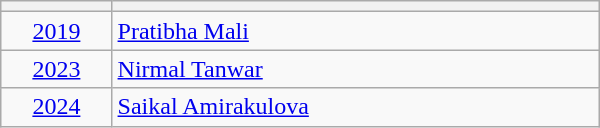<table class=wikitable style="width: 400px;">
<tr>
<th width="40"></th>
<th width="200"></th>
</tr>
<tr>
<td align=center><a href='#'>2019</a></td>
<td> <a href='#'>Pratibha Mali</a></td>
</tr>
<tr>
<td align=center><a href='#'>2023</a></td>
<td> <a href='#'>Nirmal Tanwar</a></td>
</tr>
<tr>
<td align=center><a href='#'>2024</a></td>
<td> <a href='#'>Saikal Amirakulova</a></td>
</tr>
</table>
